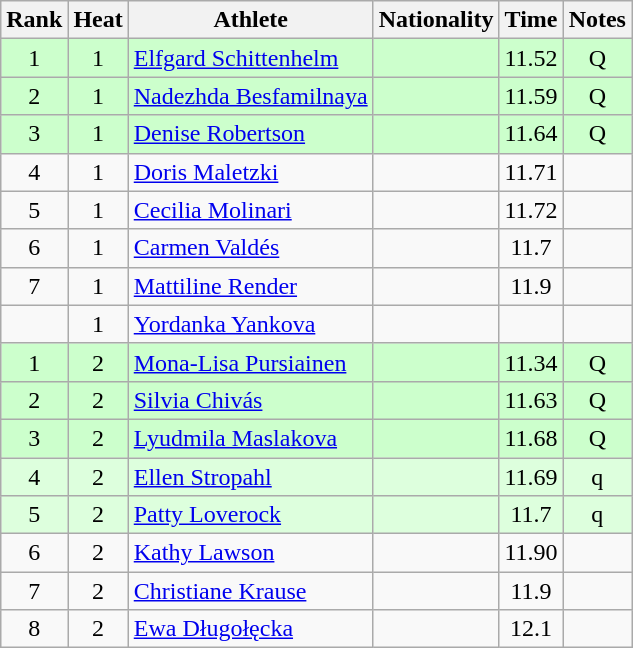<table class="wikitable sortable" style="text-align:center">
<tr>
<th>Rank</th>
<th>Heat</th>
<th>Athlete</th>
<th>Nationality</th>
<th>Time</th>
<th>Notes</th>
</tr>
<tr bgcolor=ccffcc>
<td>1</td>
<td>1</td>
<td align=left><a href='#'>Elfgard Schittenhelm</a></td>
<td align=left></td>
<td>11.52</td>
<td>Q</td>
</tr>
<tr bgcolor=ccffcc>
<td>2</td>
<td>1</td>
<td align=left><a href='#'>Nadezhda Besfamilnaya</a></td>
<td align=left></td>
<td>11.59</td>
<td>Q</td>
</tr>
<tr bgcolor=ccffcc>
<td>3</td>
<td>1</td>
<td align=left><a href='#'>Denise Robertson</a></td>
<td align=left></td>
<td>11.64</td>
<td>Q</td>
</tr>
<tr>
<td>4</td>
<td>1</td>
<td align=left><a href='#'>Doris Maletzki</a></td>
<td align=left></td>
<td>11.71</td>
<td></td>
</tr>
<tr>
<td>5</td>
<td>1</td>
<td align=left><a href='#'>Cecilia Molinari</a></td>
<td align=left></td>
<td>11.72</td>
<td></td>
</tr>
<tr>
<td>6</td>
<td>1</td>
<td align=left><a href='#'>Carmen Valdés</a></td>
<td align=left></td>
<td>11.7</td>
<td></td>
</tr>
<tr>
<td>7</td>
<td>1</td>
<td align=left><a href='#'>Mattiline Render</a></td>
<td align=left></td>
<td>11.9</td>
<td></td>
</tr>
<tr>
<td></td>
<td>1</td>
<td align=left><a href='#'>Yordanka Yankova</a></td>
<td align=left></td>
<td></td>
<td></td>
</tr>
<tr bgcolor=ccffcc>
<td>1</td>
<td>2</td>
<td align=left><a href='#'>Mona-Lisa Pursiainen</a></td>
<td align=left></td>
<td>11.34</td>
<td>Q</td>
</tr>
<tr bgcolor=ccffcc>
<td>2</td>
<td>2</td>
<td align=left><a href='#'>Silvia Chivás</a></td>
<td align=left></td>
<td>11.63</td>
<td>Q</td>
</tr>
<tr bgcolor=ccffcc>
<td>3</td>
<td>2</td>
<td align=left><a href='#'>Lyudmila Maslakova</a></td>
<td align=left></td>
<td>11.68</td>
<td>Q</td>
</tr>
<tr bgcolor=ddffdd>
<td>4</td>
<td>2</td>
<td align=left><a href='#'>Ellen Stropahl</a></td>
<td align=left></td>
<td>11.69</td>
<td>q</td>
</tr>
<tr bgcolor=ddffdd>
<td>5</td>
<td>2</td>
<td align=left><a href='#'>Patty Loverock</a></td>
<td align=left></td>
<td>11.7</td>
<td>q</td>
</tr>
<tr>
<td>6</td>
<td>2</td>
<td align=left><a href='#'>Kathy Lawson</a></td>
<td align=left></td>
<td>11.90</td>
<td></td>
</tr>
<tr>
<td>7</td>
<td>2</td>
<td align=left><a href='#'>Christiane Krause</a></td>
<td align=left></td>
<td>11.9</td>
<td></td>
</tr>
<tr>
<td>8</td>
<td>2</td>
<td align=left><a href='#'>Ewa Długołęcka</a></td>
<td align=left></td>
<td>12.1</td>
<td></td>
</tr>
</table>
